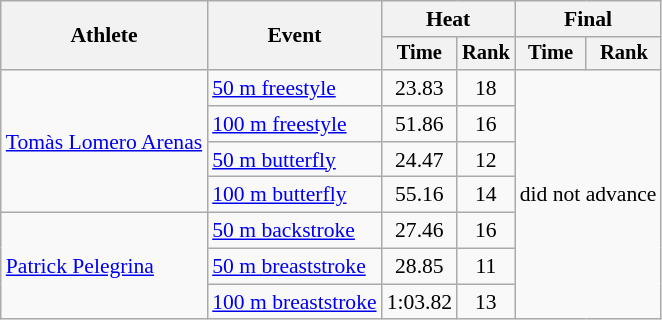<table class=wikitable style="font-size:90%">
<tr>
<th rowspan="2">Athlete</th>
<th rowspan="2">Event</th>
<th colspan="2">Heat</th>
<th colspan="2">Final</th>
</tr>
<tr style="font-size:95%">
<th>Time</th>
<th>Rank</th>
<th>Time</th>
<th>Rank</th>
</tr>
<tr align=center>
<td rowspan=4><a href='#'>Tomàs Lomero Arenas</a></td>
<td align=left><a href='#'>50 m freestyle</a></td>
<td>23.83</td>
<td>18</td>
<td rowspan=7 colspan=2>did not advance</td>
</tr>
<tr>
<td align=left><a href='#'>100 m freestyle</a></td>
<td align=center>51.86</td>
<td align=center>16</td>
</tr>
<tr>
<td align=left><a href='#'>50 m butterfly</a></td>
<td align=center>24.47</td>
<td align=center>12</td>
</tr>
<tr>
<td align=left><a href='#'>100 m butterfly</a></td>
<td align=center>55.16</td>
<td align=center>14</td>
</tr>
<tr>
<td rowspan=3><a href='#'>Patrick Pelegrina</a></td>
<td align=left><a href='#'>50 m backstroke</a></td>
<td align=center>27.46</td>
<td align=center>16</td>
</tr>
<tr>
<td align=left><a href='#'>50 m breaststroke</a></td>
<td align=center>28.85</td>
<td align=center>11</td>
</tr>
<tr>
<td align=left><a href='#'>100 m breaststroke</a></td>
<td align=center>1:03.82</td>
<td align=center>13</td>
</tr>
</table>
